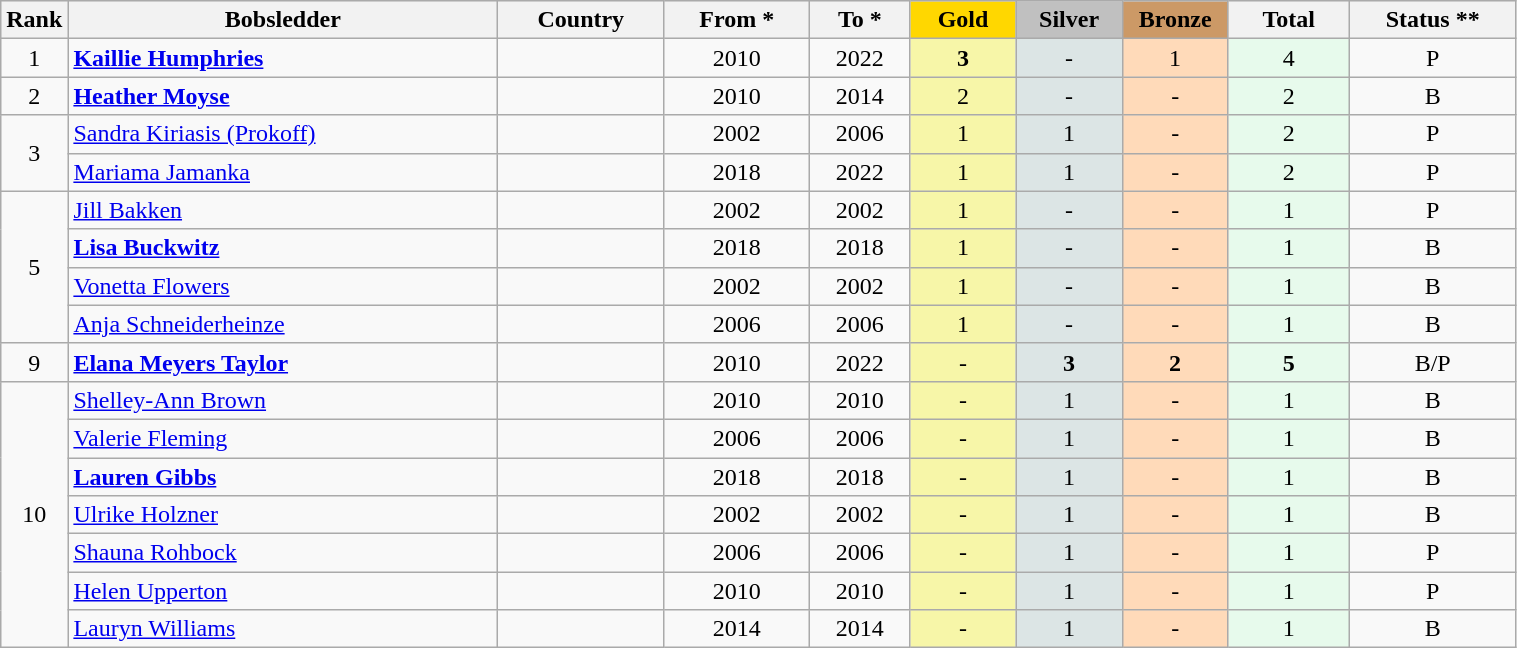<table class="wikitable plainrowheaders" width=80% style="text-align:center;">
<tr style="background-color:#EDEDED;">
<th class="hintergrundfarbe5" style="width:1em">Rank</th>
<th class="hintergrundfarbe5">Bobsledder</th>
<th class="hintergrundfarbe5">Country</th>
<th width:8%">From *</th>
<th width:8%">To *</th>
<th style="background:    gold; width:7%">Gold</th>
<th style="background:  silver; width:7%">Silver</th>
<th style="background: #CC9966; width:7%">Bronze</th>
<th class="hintergrundfarbe5" style="width:8%">Total</th>
<th class="hintergrundfarbe6" style="width:11%">Status **</th>
</tr>
<tr>
<td>1</td>
<td align="left"><strong><a href='#'>Kaillie Humphries</a></strong></td>
<td align="left"><br></td>
<td>2010</td>
<td>2022</td>
<td bgcolor="#F7F6A8"><strong>3</strong></td>
<td bgcolor="#DCE5E5">-</td>
<td bgcolor="#FFDAB9">1</td>
<td bgcolor="#E7FAEC">4</td>
<td>P</td>
</tr>
<tr align="center">
<td>2</td>
<td align="left"><strong><a href='#'>Heather Moyse</a></strong></td>
<td align="left"></td>
<td>2010</td>
<td>2014</td>
<td bgcolor="#F7F6A8">2</td>
<td bgcolor="#DCE5E5">-</td>
<td bgcolor="#FFDAB9">-</td>
<td bgcolor="#E7FAEC">2</td>
<td>B</td>
</tr>
<tr align="center">
<td rowspan="2">3</td>
<td align="left"><a href='#'>Sandra Kiriasis (Prokoff)</a></td>
<td align="left"></td>
<td>2002</td>
<td>2006</td>
<td bgcolor="#F7F6A8">1</td>
<td bgcolor="#DCE5E5">1</td>
<td bgcolor="#FFDAB9">-</td>
<td bgcolor="#E7FAEC">2</td>
<td>P</td>
</tr>
<tr align="center">
<td align="left"><a href='#'>Mariama Jamanka</a></td>
<td align="left"></td>
<td>2018</td>
<td>2022</td>
<td bgcolor="#F7F6A8">1</td>
<td bgcolor="#DCE5E5">1</td>
<td bgcolor="#FFDAB9">-</td>
<td bgcolor="#E7FAEC">2</td>
<td>P</td>
</tr>
<tr align="center">
<td rowspan="4">5</td>
<td align="left"><a href='#'>Jill Bakken</a></td>
<td align="left"></td>
<td>2002</td>
<td>2002</td>
<td bgcolor="#F7F6A8">1</td>
<td bgcolor="#DCE5E5">-</td>
<td bgcolor="#FFDAB9">-</td>
<td bgcolor="#E7FAEC">1</td>
<td>P</td>
</tr>
<tr align="center">
<td align="left"><strong><a href='#'>Lisa Buckwitz</a></strong></td>
<td align="left"></td>
<td>2018</td>
<td>2018</td>
<td bgcolor="#F7F6A8">1</td>
<td bgcolor="#DCE5E5">-</td>
<td bgcolor="#FFDAB9">-</td>
<td bgcolor="#E7FAEC">1</td>
<td>B</td>
</tr>
<tr align="center">
<td align="left"><a href='#'>Vonetta Flowers</a></td>
<td align="left"></td>
<td>2002</td>
<td>2002</td>
<td bgcolor="#F7F6A8">1</td>
<td bgcolor="#DCE5E5">-</td>
<td bgcolor="#FFDAB9">-</td>
<td bgcolor="#E7FAEC">1</td>
<td>B</td>
</tr>
<tr align="center">
<td align="left"><a href='#'>Anja Schneiderheinze</a></td>
<td align="left"></td>
<td>2006</td>
<td>2006</td>
<td bgcolor="#F7F6A8">1</td>
<td bgcolor="#DCE5E5">-</td>
<td bgcolor="#FFDAB9">-</td>
<td bgcolor="#E7FAEC">1</td>
<td>B</td>
</tr>
<tr align="center">
<td>9</td>
<td align="left"><strong><a href='#'>Elana Meyers Taylor</a></strong></td>
<td align="left"></td>
<td>2010</td>
<td>2022</td>
<td bgcolor="#F7F6A8">-</td>
<td bgcolor="#DCE5E5"><strong>3</strong></td>
<td bgcolor="#FFDAB9"><strong>2</strong></td>
<td bgcolor="#E7FAEC"><strong>5</strong></td>
<td>B/P</td>
</tr>
<tr align="center">
<td rowspan="7">10</td>
<td align="left"><a href='#'>Shelley-Ann Brown</a></td>
<td align="left"></td>
<td>2010</td>
<td>2010</td>
<td bgcolor="#F7F6A8">-</td>
<td bgcolor="#DCE5E5">1</td>
<td bgcolor="#FFDAB9">-</td>
<td bgcolor="#E7FAEC">1</td>
<td>B</td>
</tr>
<tr align="center">
<td align="left"><a href='#'>Valerie Fleming</a></td>
<td align="left"></td>
<td>2006</td>
<td>2006</td>
<td bgcolor="#F7F6A8">-</td>
<td bgcolor="#DCE5E5">1</td>
<td bgcolor="#FFDAB9">-</td>
<td bgcolor="#E7FAEC">1</td>
<td>B</td>
</tr>
<tr align="center">
<td align="left"><strong><a href='#'>Lauren Gibbs</a></strong></td>
<td align="left"></td>
<td>2018</td>
<td>2018</td>
<td bgcolor="#F7F6A8">-</td>
<td bgcolor="#DCE5E5">1</td>
<td bgcolor="#FFDAB9">-</td>
<td bgcolor="#E7FAEC">1</td>
<td>B</td>
</tr>
<tr align="center">
<td align="left"><a href='#'>Ulrike Holzner</a></td>
<td align="left"></td>
<td>2002</td>
<td>2002</td>
<td bgcolor="#F7F6A8">-</td>
<td bgcolor="#DCE5E5">1</td>
<td bgcolor="#FFDAB9">-</td>
<td bgcolor="#E7FAEC">1</td>
<td>B</td>
</tr>
<tr align="center">
<td align="left"><a href='#'>Shauna Rohbock</a></td>
<td align="left"></td>
<td>2006</td>
<td>2006</td>
<td bgcolor="#F7F6A8">-</td>
<td bgcolor="#DCE5E5">1</td>
<td bgcolor="#FFDAB9">-</td>
<td bgcolor="#E7FAEC">1</td>
<td>P</td>
</tr>
<tr align="center">
<td align="left"><a href='#'>Helen Upperton</a></td>
<td align="left"></td>
<td>2010</td>
<td>2010</td>
<td bgcolor="#F7F6A8">-</td>
<td bgcolor="#DCE5E5">1</td>
<td bgcolor="#FFDAB9">-</td>
<td bgcolor="#E7FAEC">1</td>
<td>P</td>
</tr>
<tr align="center">
<td align="left"><a href='#'>Lauryn Williams</a></td>
<td align="left"></td>
<td>2014</td>
<td>2014</td>
<td bgcolor="#F7F6A8">-</td>
<td bgcolor="#DCE5E5">1</td>
<td bgcolor="#FFDAB9">-</td>
<td bgcolor="#E7FAEC">1</td>
<td>B</td>
</tr>
</table>
